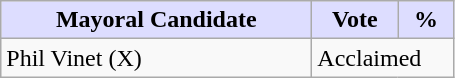<table class="wikitable">
<tr>
<th style="background:#ddf; width:200px;">Mayoral Candidate</th>
<th style="background:#ddf; width:50px;">Vote</th>
<th style="background:#ddf; width:30px;">%</th>
</tr>
<tr>
<td>Phil Vinet (X)</td>
<td colspan="2">Acclaimed</td>
</tr>
</table>
